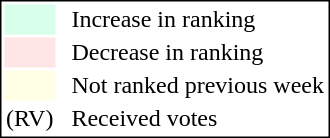<table style="border:1px solid black;">
<tr>
<td style="background:#D8FFEB; width:20px;"></td>
<td> </td>
<td>Increase in ranking</td>
</tr>
<tr>
<td style="background:#FFE6E6; width:20px;"></td>
<td> </td>
<td>Decrease in ranking</td>
</tr>
<tr>
<td style="background:#FFFFE6; width:20px;"></td>
<td> </td>
<td>Not ranked previous week</td>
</tr>
<tr>
<td>(RV)</td>
<td> </td>
<td>Received votes</td>
</tr>
</table>
